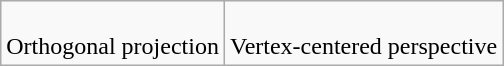<table class=wikitable>
<tr align=center>
<td><br>Orthogonal projection</td>
<td><br>Vertex-centered perspective</td>
</tr>
</table>
